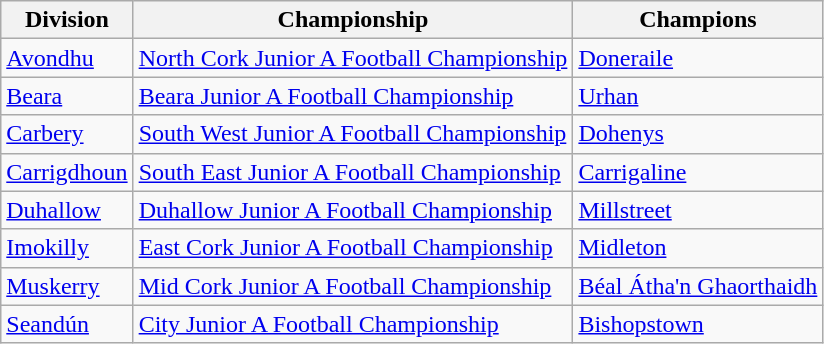<table class="wikitable">
<tr>
<th>Division</th>
<th>Championship</th>
<th>Champions</th>
</tr>
<tr>
<td><a href='#'>Avondhu</a></td>
<td><a href='#'>North Cork Junior A Football Championship</a></td>
<td><a href='#'>Doneraile</a></td>
</tr>
<tr>
<td><a href='#'>Beara</a></td>
<td><a href='#'>Beara Junior A Football Championship</a></td>
<td><a href='#'>Urhan</a></td>
</tr>
<tr>
<td><a href='#'>Carbery</a></td>
<td><a href='#'>South West Junior A Football Championship</a></td>
<td><a href='#'>Dohenys</a></td>
</tr>
<tr>
<td><a href='#'>Carrigdhoun</a></td>
<td><a href='#'>South East Junior A Football Championship</a></td>
<td><a href='#'>Carrigaline</a></td>
</tr>
<tr>
<td><a href='#'>Duhallow</a></td>
<td><a href='#'>Duhallow Junior A Football Championship</a></td>
<td><a href='#'>Millstreet</a></td>
</tr>
<tr>
<td><a href='#'>Imokilly</a></td>
<td><a href='#'>East Cork Junior A Football Championship</a></td>
<td><a href='#'>Midleton</a></td>
</tr>
<tr>
<td><a href='#'>Muskerry</a></td>
<td><a href='#'>Mid Cork Junior A Football Championship</a></td>
<td><a href='#'>Béal Átha'n Ghaorthaidh</a></td>
</tr>
<tr>
<td><a href='#'>Seandún</a></td>
<td><a href='#'>City Junior A Football Championship</a></td>
<td><a href='#'>Bishopstown</a></td>
</tr>
</table>
